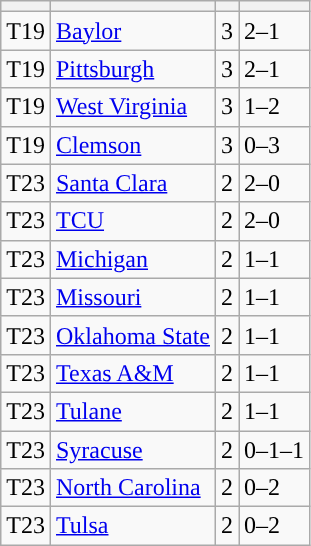<table class = "wikitable sortable">
<tr>
<th></th>
<th></th>
<th></th>
<th></th>
</tr>
<tr>
<td>T19</td>
<td><a href='#'>Baylor</a></td>
<td>3</td>
<td>2–1</td>
</tr>
<tr>
<td>T19</td>
<td><a href='#'>Pittsburgh</a></td>
<td>3</td>
<td>2–1</td>
</tr>
<tr>
<td>T19</td>
<td><a href='#'>West Virginia</a></td>
<td>3</td>
<td>1–2</td>
</tr>
<tr>
<td>T19</td>
<td><a href='#'>Clemson</a></td>
<td>3</td>
<td>0–3</td>
</tr>
<tr>
<td>T23</td>
<td><a href='#'>Santa Clara</a></td>
<td>2</td>
<td>2–0</td>
</tr>
<tr>
<td>T23</td>
<td><a href='#'>TCU</a></td>
<td>2</td>
<td>2–0</td>
</tr>
<tr>
<td>T23</td>
<td><a href='#'>Michigan</a></td>
<td>2</td>
<td>1–1</td>
</tr>
<tr>
<td>T23</td>
<td><a href='#'>Missouri</a></td>
<td>2</td>
<td>1–1</td>
</tr>
<tr>
<td>T23</td>
<td><a href='#'>Oklahoma State</a></td>
<td>2</td>
<td>1–1</td>
</tr>
<tr>
<td>T23</td>
<td><a href='#'>Texas A&M</a></td>
<td>2</td>
<td>1–1</td>
</tr>
<tr>
<td>T23</td>
<td><a href='#'>Tulane</a></td>
<td>2</td>
<td>1–1</td>
</tr>
<tr>
<td>T23</td>
<td><a href='#'>Syracuse</a></td>
<td>2</td>
<td>0–1–1</td>
</tr>
<tr>
<td>T23</td>
<td><a href='#'>North Carolina</a></td>
<td>2</td>
<td>0–2</td>
</tr>
<tr>
<td>T23</td>
<td><a href='#'>Tulsa</a></td>
<td>2</td>
<td>0–2</td>
</tr>
</table>
